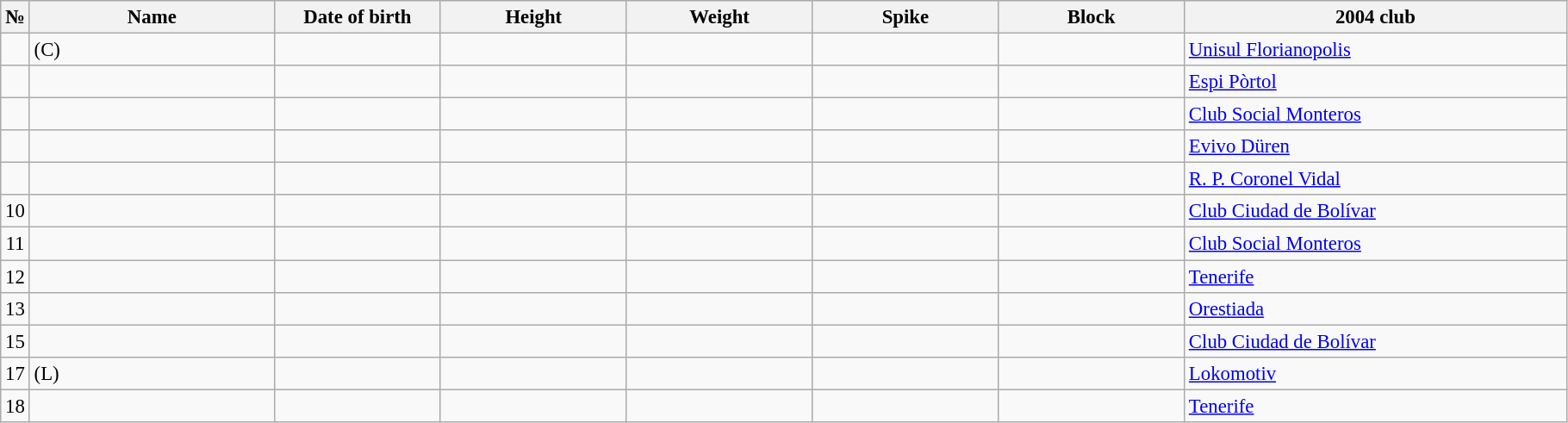<table class="wikitable sortable" style="font-size:95%; text-align:center;">
<tr>
<th>№</th>
<th style="width:12em">Name</th>
<th style="width:8em">Date of birth</th>
<th style="width:9em">Height</th>
<th style="width:9em">Weight</th>
<th style="width:9em">Spike</th>
<th style="width:9em">Block</th>
<th style="width:19em">2004 club</th>
</tr>
<tr>
<td></td>
<td style="text-align:left;"> (C)</td>
<td style="text-align:right;"></td>
<td></td>
<td></td>
<td></td>
<td></td>
<td style="text-align:left;"> <a href='#'>Unisul Florianopolis</a></td>
</tr>
<tr>
<td></td>
<td style="text-align:left;"></td>
<td style="text-align:right;"></td>
<td></td>
<td></td>
<td></td>
<td></td>
<td style="text-align:left;"> <a href='#'>Espi Pòrtol</a></td>
</tr>
<tr>
<td></td>
<td style="text-align:left;"></td>
<td style="text-align:right;"></td>
<td></td>
<td></td>
<td></td>
<td></td>
<td style="text-align:left;"> <a href='#'>Club Social Monteros</a></td>
</tr>
<tr>
<td></td>
<td style="text-align:left;"></td>
<td style="text-align:right;"></td>
<td></td>
<td></td>
<td></td>
<td></td>
<td style="text-align:left;"> <a href='#'>Evivo Düren</a></td>
</tr>
<tr>
<td></td>
<td style="text-align:left;"></td>
<td style="text-align:right;"></td>
<td></td>
<td></td>
<td></td>
<td></td>
<td style="text-align:left;"> <a href='#'>R. P. Coronel Vidal</a></td>
</tr>
<tr>
<td>10</td>
<td style="text-align:left;"></td>
<td style="text-align:right;"></td>
<td></td>
<td></td>
<td></td>
<td></td>
<td style="text-align:left;"> <a href='#'>Club Ciudad de Bolívar</a></td>
</tr>
<tr>
<td>11</td>
<td style="text-align:left;"></td>
<td style="text-align:right;"></td>
<td></td>
<td></td>
<td></td>
<td></td>
<td style="text-align:left;"> <a href='#'>Club Social Monteros</a></td>
</tr>
<tr>
<td>12</td>
<td style="text-align:left;"></td>
<td style="text-align:right;"></td>
<td></td>
<td></td>
<td></td>
<td></td>
<td style="text-align:left;"> <a href='#'>Tenerife</a></td>
</tr>
<tr>
<td>13</td>
<td style="text-align:left;"></td>
<td style="text-align:right;"></td>
<td></td>
<td></td>
<td></td>
<td></td>
<td style="text-align:left;"> <a href='#'>Orestiada</a></td>
</tr>
<tr>
<td>15</td>
<td style="text-align:left;"></td>
<td style="text-align:right;"></td>
<td></td>
<td></td>
<td></td>
<td></td>
<td style="text-align:left;"> <a href='#'>Club Ciudad de Bolívar</a></td>
</tr>
<tr>
<td>17</td>
<td style="text-align:left;"> (L)</td>
<td style="text-align:right;"></td>
<td></td>
<td></td>
<td></td>
<td></td>
<td style="text-align:left;"> <a href='#'>Lokomotiv</a></td>
</tr>
<tr>
<td>18</td>
<td style="text-align:left;"></td>
<td style="text-align:right;"></td>
<td></td>
<td></td>
<td></td>
<td></td>
<td style="text-align:left;"> <a href='#'>Tenerife</a></td>
</tr>
</table>
